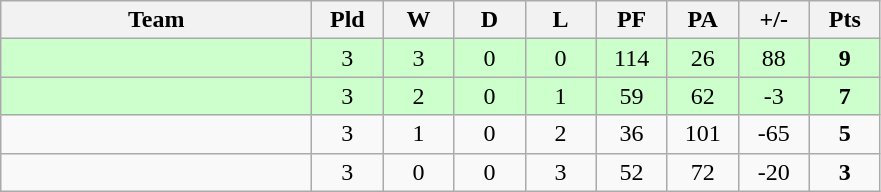<table class="wikitable" style="text-align: center;">
<tr>
<th width="200">Team</th>
<th width="40">Pld</th>
<th width="40">W</th>
<th width="40">D</th>
<th width="40">L</th>
<th width="40">PF</th>
<th width="40">PA</th>
<th width="40">+/-</th>
<th width="40">Pts</th>
</tr>
<tr style="background:#ccffcc;">
<td style="text-align:left;"></td>
<td>3</td>
<td>3</td>
<td>0</td>
<td>0</td>
<td>114</td>
<td>26</td>
<td>88</td>
<td><strong>9</strong></td>
</tr>
<tr style="background:#ccffcc;">
<td style="text-align:left;"></td>
<td>3</td>
<td>2</td>
<td>0</td>
<td>1</td>
<td>59</td>
<td>62</td>
<td>-3</td>
<td><strong>7</strong></td>
</tr>
<tr>
<td style="text-align:left;"></td>
<td>3</td>
<td>1</td>
<td>0</td>
<td>2</td>
<td>36</td>
<td>101</td>
<td>-65</td>
<td><strong>5</strong></td>
</tr>
<tr>
<td style="text-align:left;"></td>
<td>3</td>
<td>0</td>
<td>0</td>
<td>3</td>
<td>52</td>
<td>72</td>
<td>-20</td>
<td><strong>3</strong></td>
</tr>
</table>
